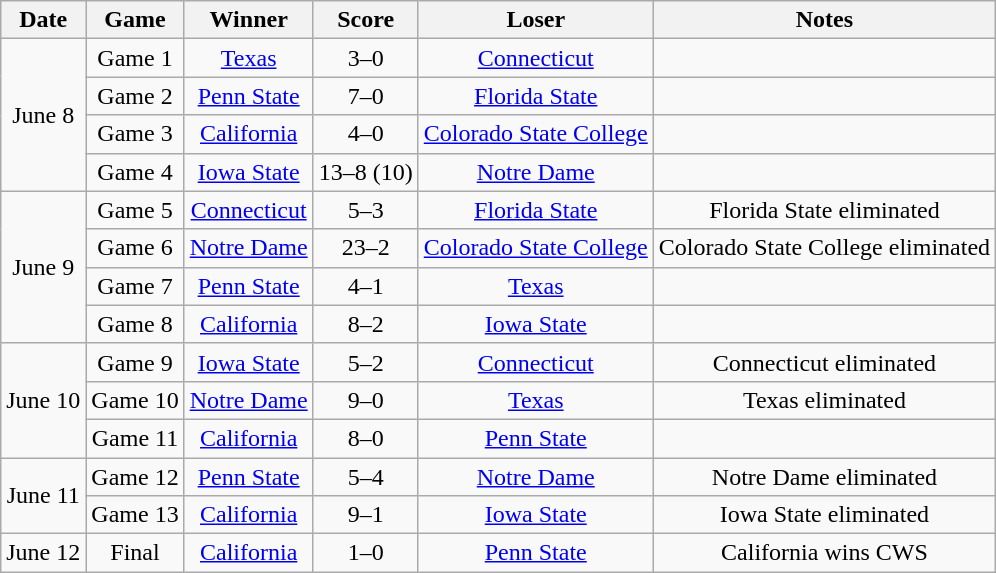<table class="wikitable">
<tr>
<th>Date</th>
<th>Game</th>
<th>Winner</th>
<th>Score</th>
<th>Loser</th>
<th>Notes</th>
</tr>
<tr align=center>
<td rowspan=4>June 8</td>
<td>Game 1</td>
<td><a href='#'>Texas</a></td>
<td>3–0</td>
<td><a href='#'>Connecticut</a></td>
<td></td>
</tr>
<tr align=center>
<td>Game 2</td>
<td><a href='#'>Penn State</a></td>
<td>7–0</td>
<td><a href='#'>Florida State</a></td>
<td></td>
</tr>
<tr align=center>
<td>Game 3</td>
<td><a href='#'>California</a></td>
<td>4–0</td>
<td><a href='#'>Colorado State College</a></td>
<td></td>
</tr>
<tr align=center>
<td>Game 4</td>
<td><a href='#'>Iowa State</a></td>
<td>13–8 (10)</td>
<td><a href='#'>Notre Dame</a></td>
<td></td>
</tr>
<tr align=center>
<td rowspan=4>June 9</td>
<td>Game 5</td>
<td><a href='#'>Connecticut</a></td>
<td>5–3</td>
<td><a href='#'>Florida State</a></td>
<td>Florida State eliminated</td>
</tr>
<tr align=center>
<td>Game 6</td>
<td><a href='#'>Notre Dame</a></td>
<td>23–2</td>
<td><a href='#'>Colorado State College</a></td>
<td>Colorado State College eliminated</td>
</tr>
<tr align=center>
<td>Game 7</td>
<td><a href='#'>Penn State</a></td>
<td>4–1</td>
<td><a href='#'>Texas</a></td>
<td></td>
</tr>
<tr align=center>
<td>Game 8</td>
<td><a href='#'>California</a></td>
<td>8–2</td>
<td><a href='#'>Iowa State</a></td>
<td></td>
</tr>
<tr align=center>
<td rowspan=3>June 10</td>
<td>Game 9</td>
<td><a href='#'>Iowa State</a></td>
<td>5–2</td>
<td><a href='#'>Connecticut</a></td>
<td>Connecticut eliminated</td>
</tr>
<tr align=center>
<td>Game 10</td>
<td><a href='#'>Notre Dame</a></td>
<td>9–0</td>
<td><a href='#'>Texas</a></td>
<td>Texas eliminated</td>
</tr>
<tr align=center>
<td>Game 11</td>
<td><a href='#'>California</a></td>
<td>8–0</td>
<td><a href='#'>Penn State</a></td>
<td></td>
</tr>
<tr align=center>
<td rowspan=2>June 11</td>
<td>Game 12</td>
<td><a href='#'>Penn State</a></td>
<td>5–4</td>
<td><a href='#'>Notre Dame</a></td>
<td>Notre Dame eliminated</td>
</tr>
<tr align=center>
<td>Game 13</td>
<td><a href='#'>California</a></td>
<td>9–1</td>
<td><a href='#'>Iowa State</a></td>
<td>Iowa State eliminated</td>
</tr>
<tr align=center>
<td>June 12</td>
<td>Final</td>
<td><a href='#'>California</a></td>
<td>1–0</td>
<td><a href='#'>Penn State</a></td>
<td>California wins CWS</td>
</tr>
</table>
